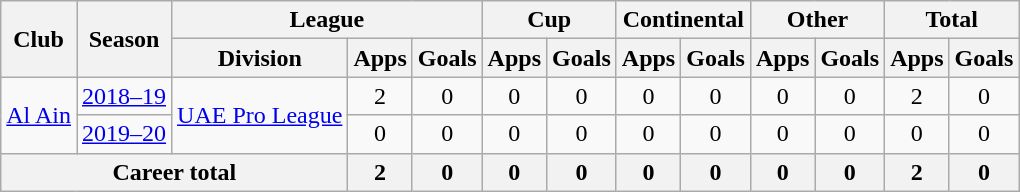<table class="wikitable" style="text-align: center">
<tr>
<th rowspan="2">Club</th>
<th rowspan="2">Season</th>
<th colspan="3">League</th>
<th colspan="2">Cup</th>
<th colspan="2">Continental</th>
<th colspan="2">Other</th>
<th colspan="2">Total</th>
</tr>
<tr>
<th>Division</th>
<th>Apps</th>
<th>Goals</th>
<th>Apps</th>
<th>Goals</th>
<th>Apps</th>
<th>Goals</th>
<th>Apps</th>
<th>Goals</th>
<th>Apps</th>
<th>Goals</th>
</tr>
<tr>
<td rowspan="2"><a href='#'>Al Ain</a></td>
<td><a href='#'>2018–19</a></td>
<td rowspan="2"><a href='#'>UAE Pro League</a></td>
<td>2</td>
<td>0</td>
<td>0</td>
<td>0</td>
<td>0</td>
<td>0</td>
<td>0</td>
<td>0</td>
<td>2</td>
<td>0</td>
</tr>
<tr>
<td><a href='#'>2019–20</a></td>
<td>0</td>
<td>0</td>
<td>0</td>
<td>0</td>
<td>0</td>
<td>0</td>
<td>0</td>
<td>0</td>
<td>0</td>
<td>0</td>
</tr>
<tr>
<th colspan=3>Career total</th>
<th>2</th>
<th>0</th>
<th>0</th>
<th>0</th>
<th>0</th>
<th>0</th>
<th>0</th>
<th>0</th>
<th>2</th>
<th>0</th>
</tr>
</table>
